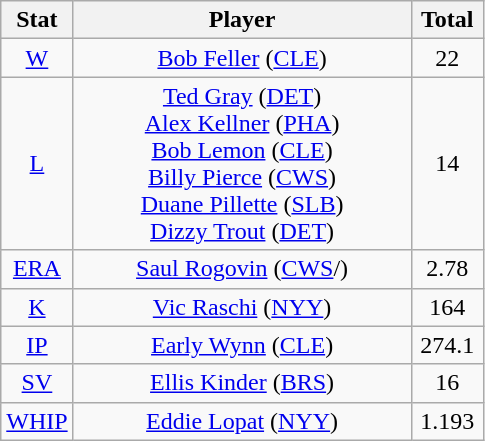<table class="wikitable" style="text-align:center;">
<tr>
<th style="width:15%;">Stat</th>
<th>Player</th>
<th style="width:15%;">Total</th>
</tr>
<tr>
<td><a href='#'>W</a></td>
<td><a href='#'>Bob Feller</a> (<a href='#'>CLE</a>)</td>
<td>22</td>
</tr>
<tr>
<td><a href='#'>L</a></td>
<td><a href='#'>Ted Gray</a> (<a href='#'>DET</a>)<br><a href='#'>Alex Kellner</a> (<a href='#'>PHA</a>)<br><a href='#'>Bob Lemon</a> (<a href='#'>CLE</a>)<br><a href='#'>Billy Pierce</a> (<a href='#'>CWS</a>)<br><a href='#'>Duane Pillette</a> (<a href='#'>SLB</a>)<br><a href='#'>Dizzy Trout</a> (<a href='#'>DET</a>)</td>
<td>14</td>
</tr>
<tr>
<td><a href='#'>ERA</a></td>
<td><a href='#'>Saul Rogovin</a> (<a href='#'>CWS</a>/)</td>
<td>2.78</td>
</tr>
<tr>
<td><a href='#'>K</a></td>
<td><a href='#'>Vic Raschi</a> (<a href='#'>NYY</a>)</td>
<td>164</td>
</tr>
<tr>
<td><a href='#'>IP</a></td>
<td><a href='#'>Early Wynn</a> (<a href='#'>CLE</a>)</td>
<td>274.1</td>
</tr>
<tr>
<td><a href='#'>SV</a></td>
<td><a href='#'>Ellis Kinder</a> (<a href='#'>BRS</a>)</td>
<td>16</td>
</tr>
<tr>
<td><a href='#'>WHIP</a></td>
<td><a href='#'>Eddie Lopat</a> (<a href='#'>NYY</a>)</td>
<td>1.193</td>
</tr>
</table>
